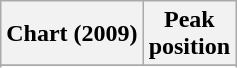<table class="wikitable plainrowheaders sortable">
<tr>
<th align="center">Chart (2009)</th>
<th align="center">Peak<br>position</th>
</tr>
<tr>
</tr>
<tr>
</tr>
<tr>
</tr>
<tr>
</tr>
</table>
